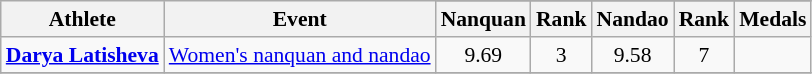<table class=wikitable style=font-size:90%;text-align:center>
<tr>
<th rowspan=2>Athlete</th>
<th rowspan=2>Event</th>
</tr>
<tr>
<th>Nanquan</th>
<th>Rank</th>
<th>Nandao</th>
<th>Rank</th>
<th>Medals</th>
</tr>
<tr>
<td align=left><strong><a href='#'>Darya Latisheva</a></strong></td>
<td align=left><a href='#'>Women's nanquan and nandao</a></td>
<td>9.69</td>
<td>3</td>
<td>9.58</td>
<td>7</td>
<td></td>
</tr>
<tr>
</tr>
</table>
